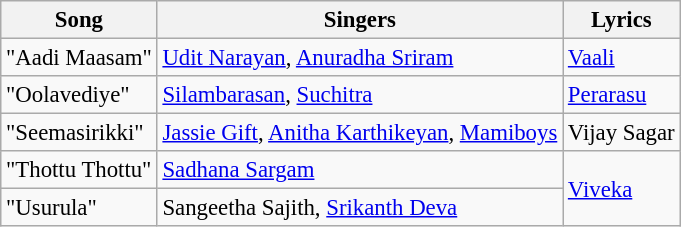<table class="wikitable" style="font-size:95%;">
<tr>
<th>Song</th>
<th>Singers</th>
<th>Lyrics</th>
</tr>
<tr>
<td>"Aadi Maasam"</td>
<td><a href='#'>Udit Narayan</a>, <a href='#'>Anuradha Sriram</a></td>
<td><a href='#'>Vaali</a></td>
</tr>
<tr>
<td>"Oolavediye"</td>
<td><a href='#'>Silambarasan</a>, <a href='#'>Suchitra</a></td>
<td><a href='#'>Perarasu</a></td>
</tr>
<tr>
<td>"Seemasirikki"</td>
<td><a href='#'>Jassie Gift</a>, <a href='#'>Anitha Karthikeyan</a>, <a href='#'>Mamiboys</a></td>
<td>Vijay Sagar</td>
</tr>
<tr>
<td>"Thottu Thottu"</td>
<td><a href='#'>Sadhana Sargam</a></td>
<td rowspan=2><a href='#'>Viveka</a></td>
</tr>
<tr>
<td>"Usurula"</td>
<td>Sangeetha Sajith, <a href='#'>Srikanth Deva</a></td>
</tr>
</table>
